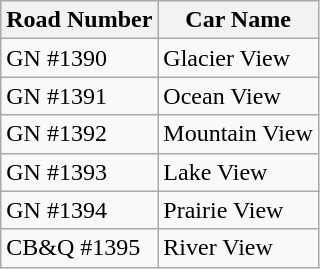<table class="wikitable">
<tr>
<th>Road Number</th>
<th>Car Name</th>
</tr>
<tr>
<td>GN #1390</td>
<td>Glacier View</td>
</tr>
<tr>
<td>GN #1391</td>
<td>Ocean View</td>
</tr>
<tr>
<td>GN #1392</td>
<td>Mountain View</td>
</tr>
<tr>
<td>GN #1393</td>
<td>Lake View</td>
</tr>
<tr>
<td>GN #1394</td>
<td>Prairie View</td>
</tr>
<tr>
<td>CB&Q #1395</td>
<td>River View</td>
</tr>
</table>
